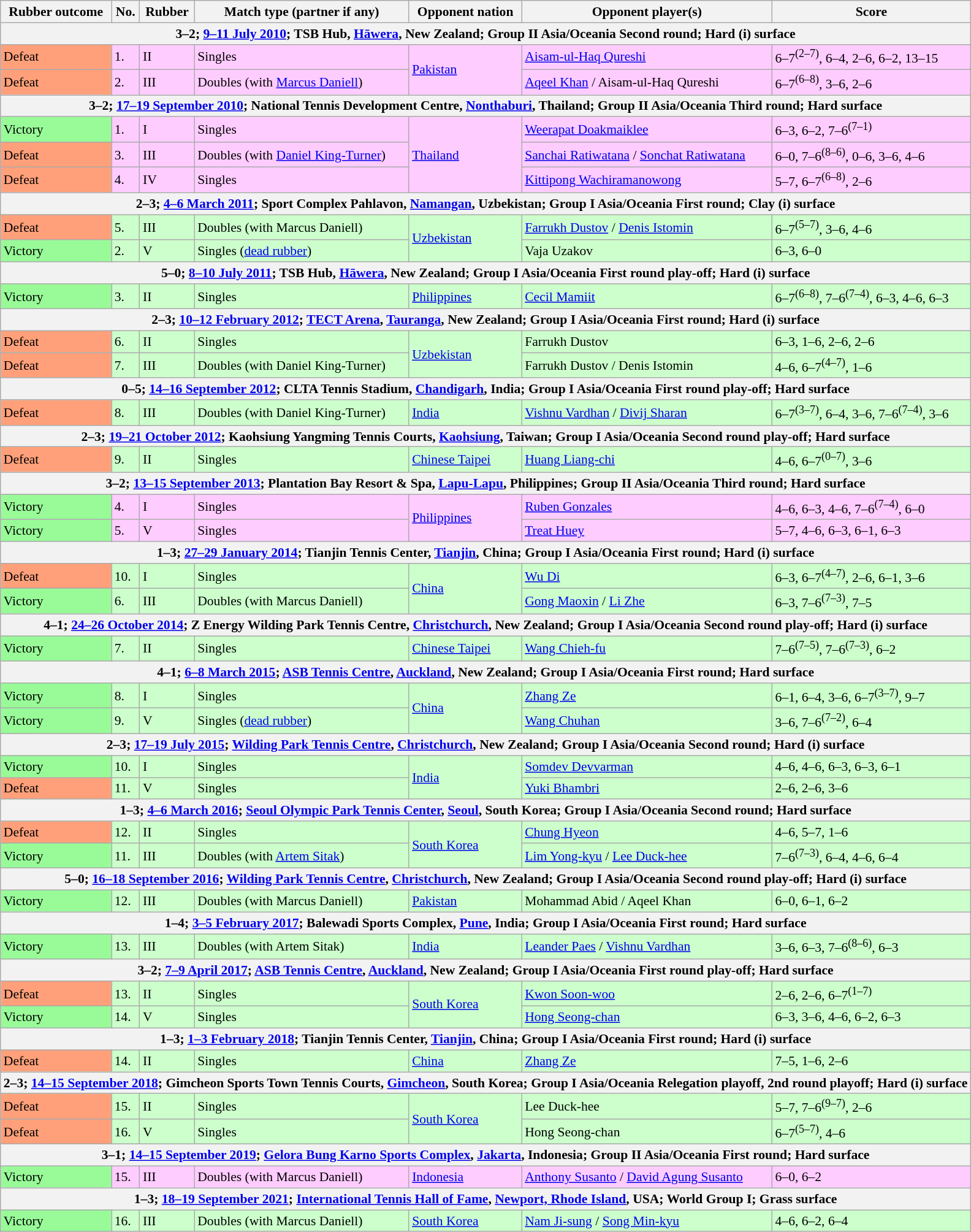<table class="wikitable" style="font-size:90%">
<tr>
<th>Rubber outcome</th>
<th>No.</th>
<th>Rubber</th>
<th>Match type (partner if any)</th>
<th>Opponent nation</th>
<th>Opponent player(s)</th>
<th>Score</th>
</tr>
<tr>
<th colspan=7>3–2; <a href='#'>9–11 July 2010</a>; TSB Hub, <a href='#'>Hāwera</a>, New Zealand; Group II Asia/Oceania Second round; Hard (i) surface</th>
</tr>
<tr style="background:#fcf;">
<td bgcolor=FFA07A>Defeat</td>
<td>1.</td>
<td>II</td>
<td>Singles</td>
<td rowspan=2> <a href='#'>Pakistan</a></td>
<td><a href='#'>Aisam-ul-Haq Qureshi</a></td>
<td>6–7<sup>(2–7)</sup>, 6–4, 2–6, 6–2, 13–15</td>
</tr>
<tr style="background:#fcf;">
<td bgcolor=FFA07A>Defeat</td>
<td>2.</td>
<td>III</td>
<td>Doubles (with <a href='#'>Marcus Daniell</a>)</td>
<td><a href='#'>Aqeel Khan</a> / Aisam-ul-Haq Qureshi</td>
<td>6–7<sup>(6–8)</sup>, 3–6, 2–6</td>
</tr>
<tr>
<th colspan=7>3–2; <a href='#'>17–19 September 2010</a>; National Tennis Development Centre, <a href='#'>Nonthaburi</a>, Thailand; Group II Asia/Oceania Third round; Hard surface</th>
</tr>
<tr style="background:#fcf;">
<td bgcolor=98FB98>Victory</td>
<td>1.</td>
<td>I</td>
<td>Singles</td>
<td rowspan=3> <a href='#'>Thailand</a></td>
<td><a href='#'>Weerapat Doakmaiklee</a></td>
<td>6–3, 6–2, 7–6<sup>(7–1)</sup></td>
</tr>
<tr style="background:#fcf;">
<td bgcolor=FFA07A>Defeat</td>
<td>3.</td>
<td>III</td>
<td>Doubles (with <a href='#'>Daniel King-Turner</a>)</td>
<td><a href='#'>Sanchai Ratiwatana</a> / <a href='#'>Sonchat Ratiwatana</a></td>
<td>6–0, 7–6<sup>(8–6)</sup>, 0–6, 3–6, 4–6</td>
</tr>
<tr style="background:#fcf;">
<td bgcolor=FFA07A>Defeat</td>
<td>4.</td>
<td>IV</td>
<td>Singles</td>
<td><a href='#'>Kittipong Wachiramanowong</a></td>
<td>5–7, 6–7<sup>(6–8)</sup>, 2–6</td>
</tr>
<tr>
<th colspan=7>2–3; <a href='#'>4–6 March 2011</a>; Sport Complex Pahlavon, <a href='#'>Namangan</a>, Uzbekistan; Group I Asia/Oceania First round; Clay (i) surface</th>
</tr>
<tr style="background:#cfc;">
<td bgcolor=FFA07A>Defeat</td>
<td>5.</td>
<td>III</td>
<td>Doubles (with Marcus Daniell)</td>
<td rowspan=2> <a href='#'>Uzbekistan</a></td>
<td><a href='#'>Farrukh Dustov</a> / <a href='#'>Denis Istomin</a></td>
<td>6–7<sup>(5–7)</sup>, 3–6, 4–6</td>
</tr>
<tr style="background:#cfc;">
<td bgcolor=98FB98>Victory</td>
<td>2.</td>
<td>V</td>
<td>Singles (<a href='#'>dead rubber</a>)</td>
<td>Vaja Uzakov</td>
<td>6–3, 6–0</td>
</tr>
<tr>
<th colspan=7>5–0; <a href='#'>8–10 July 2011</a>; TSB Hub, <a href='#'>Hāwera</a>, New Zealand; Group I Asia/Oceania First round play-off; Hard (i) surface</th>
</tr>
<tr style="background:#cfc;">
<td bgcolor=98FB98>Victory</td>
<td>3.</td>
<td>II</td>
<td>Singles</td>
<td> <a href='#'>Philippines</a></td>
<td><a href='#'>Cecil Mamiit</a></td>
<td>6–7<sup>(6–8)</sup>, 7–6<sup>(7–4)</sup>, 6–3, 4–6, 6–3</td>
</tr>
<tr>
<th colspan=7>2–3; <a href='#'>10–12 February 2012</a>; <a href='#'>TECT Arena</a>, <a href='#'>Tauranga</a>, New Zealand; Group I Asia/Oceania First round; Hard (i) surface</th>
</tr>
<tr style="background:#cfc;">
<td bgcolor=FFA07A>Defeat</td>
<td>6.</td>
<td>II</td>
<td>Singles</td>
<td rowspan=2> <a href='#'>Uzbekistan</a></td>
<td>Farrukh Dustov</td>
<td>6–3, 1–6, 2–6, 2–6</td>
</tr>
<tr style="background:#cfc;">
<td bgcolor=FFA07A>Defeat</td>
<td>7.</td>
<td>III</td>
<td>Doubles (with Daniel King-Turner)</td>
<td>Farrukh Dustov / Denis Istomin</td>
<td>4–6, 6–7<sup>(4–7)</sup>, 1–6</td>
</tr>
<tr>
<th colspan=7>0–5; <a href='#'>14–16 September 2012</a>; CLTA Tennis Stadium, <a href='#'>Chandigarh</a>, India; Group I Asia/Oceania First round play-off; Hard surface</th>
</tr>
<tr style="background:#cfc;">
<td bgcolor=FFA07A>Defeat</td>
<td>8.</td>
<td>III</td>
<td>Doubles (with Daniel King-Turner)</td>
<td> <a href='#'>India</a></td>
<td><a href='#'>Vishnu Vardhan</a> / <a href='#'>Divij Sharan</a></td>
<td>6–7<sup>(3–7)</sup>, 6–4, 3–6, 7–6<sup>(7–4)</sup>, 3–6</td>
</tr>
<tr>
<th colspan=7>2–3; <a href='#'>19–21 October 2012</a>; Kaohsiung Yangming Tennis Courts, <a href='#'>Kaohsiung</a>, Taiwan; Group I Asia/Oceania Second round play-off; Hard surface</th>
</tr>
<tr style="background:#cfc;">
<td bgcolor=FFA07A>Defeat</td>
<td>9.</td>
<td>II</td>
<td>Singles</td>
<td> <a href='#'>Chinese Taipei</a></td>
<td><a href='#'>Huang Liang-chi</a></td>
<td>4–6, 6–7<sup>(0–7)</sup>, 3–6</td>
</tr>
<tr>
<th colspan=7>3–2; <a href='#'>13–15 September 2013</a>; Plantation Bay Resort & Spa, <a href='#'>Lapu-Lapu</a>, Philippines; Group II Asia/Oceania Third round; Hard surface</th>
</tr>
<tr style="background:#fcf;">
<td bgcolor=98FB98>Victory</td>
<td>4.</td>
<td>I</td>
<td>Singles</td>
<td rowspan=2> <a href='#'>Philippines</a></td>
<td><a href='#'>Ruben Gonzales</a></td>
<td>4–6, 6–3, 4–6, 7–6<sup>(7–4)</sup>, 6–0</td>
</tr>
<tr style="background:#fcf;">
<td bgcolor=98FB98>Victory</td>
<td>5.</td>
<td>V</td>
<td>Singles</td>
<td><a href='#'>Treat Huey</a></td>
<td>5–7, 4–6, 6–3, 6–1, 6–3</td>
</tr>
<tr>
<th colspan=7>1–3; <a href='#'>27–29 January 2014</a>; Tianjin Tennis Center, <a href='#'>Tianjin</a>, China; Group I Asia/Oceania First round; Hard (i) surface</th>
</tr>
<tr style="background:#cfc;">
<td bgcolor=FFA07A>Defeat</td>
<td>10.</td>
<td>I</td>
<td>Singles</td>
<td rowspan=2> <a href='#'>China</a></td>
<td><a href='#'>Wu Di</a></td>
<td>6–3, 6–7<sup>(4–7)</sup>, 2–6, 6–1, 3–6</td>
</tr>
<tr style="background:#cfc;">
<td bgcolor=98FB98>Victory</td>
<td>6.</td>
<td>III</td>
<td>Doubles (with Marcus Daniell)</td>
<td><a href='#'>Gong Maoxin</a> / <a href='#'>Li Zhe</a></td>
<td>6–3, 7–6<sup>(7–3)</sup>, 7–5</td>
</tr>
<tr>
<th colspan=7>4–1; <a href='#'>24–26 October 2014</a>; Z Energy Wilding Park Tennis Centre, <a href='#'>Christchurch</a>, New Zealand; Group I Asia/Oceania Second round play-off; Hard (i) surface</th>
</tr>
<tr style="background:#cfc;">
<td bgcolor=98FB98>Victory</td>
<td>7.</td>
<td>II</td>
<td>Singles</td>
<td> <a href='#'>Chinese Taipei</a></td>
<td><a href='#'>Wang Chieh-fu</a></td>
<td>7–6<sup>(7–5)</sup>, 7–6<sup>(7–3)</sup>, 6–2</td>
</tr>
<tr>
<th colspan=7>4–1; <a href='#'>6–8 March 2015</a>; <a href='#'>ASB Tennis Centre</a>, <a href='#'>Auckland</a>, New Zealand; Group I Asia/Oceania First round; Hard surface</th>
</tr>
<tr style="background:#cfc;">
<td bgcolor=98FB98>Victory</td>
<td>8.</td>
<td>I</td>
<td>Singles</td>
<td rowspan=2> <a href='#'>China</a></td>
<td><a href='#'>Zhang Ze</a></td>
<td>6–1, 6–4, 3–6, 6–7<sup>(3–7)</sup>, 9–7</td>
</tr>
<tr style="background:#cfc;">
<td bgcolor=98FB98>Victory</td>
<td>9.</td>
<td>V</td>
<td>Singles (<a href='#'>dead rubber</a>)</td>
<td><a href='#'>Wang Chuhan</a></td>
<td>3–6, 7–6<sup>(7–2)</sup>, 6–4</td>
</tr>
<tr>
<th colspan=7>2–3; <a href='#'>17–19 July 2015</a>; <a href='#'>Wilding Park Tennis Centre</a>, <a href='#'>Christchurch</a>, New Zealand; Group I Asia/Oceania Second round; Hard (i) surface</th>
</tr>
<tr style="background:#cfc;">
<td bgcolor=98FB98>Victory</td>
<td>10.</td>
<td>I</td>
<td>Singles</td>
<td rowspan=2> <a href='#'>India</a></td>
<td><a href='#'>Somdev Devvarman</a></td>
<td>4–6, 4–6, 6–3, 6–3, 6–1</td>
</tr>
<tr style="background:#cfc;">
<td bgcolor=FFA07A>Defeat</td>
<td>11.</td>
<td>V</td>
<td>Singles</td>
<td><a href='#'>Yuki Bhambri</a></td>
<td>2–6, 2–6, 3–6</td>
</tr>
<tr>
<th colspan=7>1–3; <a href='#'>4–6 March 2016</a>; <a href='#'>Seoul Olympic Park Tennis Center</a>, <a href='#'>Seoul</a>, South Korea; Group I Asia/Oceania Second round; Hard surface</th>
</tr>
<tr style="background:#cfc;">
<td bgcolor=FFA07A>Defeat</td>
<td>12.</td>
<td>II</td>
<td>Singles</td>
<td rowspan=2> <a href='#'>South Korea</a></td>
<td><a href='#'>Chung Hyeon</a></td>
<td>4–6, 5–7, 1–6</td>
</tr>
<tr style="background:#cfc;">
<td bgcolor=98FB98>Victory</td>
<td>11.</td>
<td>III</td>
<td>Doubles (with <a href='#'>Artem Sitak</a>)</td>
<td><a href='#'>Lim Yong-kyu</a> / <a href='#'>Lee Duck-hee</a></td>
<td>7–6<sup>(7–3)</sup>, 6–4, 4–6, 6–4</td>
</tr>
<tr>
<th colspan=7>5–0; <a href='#'>16–18 September 2016</a>; <a href='#'>Wilding Park Tennis Centre</a>, <a href='#'>Christchurch</a>, New Zealand; Group I Asia/Oceania Second round play-off; Hard (i) surface</th>
</tr>
<tr style="background:#cfc;">
<td bgcolor=98FB98>Victory</td>
<td>12.</td>
<td>III</td>
<td>Doubles (with Marcus Daniell)</td>
<td> <a href='#'>Pakistan</a></td>
<td>Mohammad Abid / Aqeel Khan</td>
<td>6–0, 6–1, 6–2</td>
</tr>
<tr>
<th colspan=7>1–4; <a href='#'>3–5 February 2017</a>; Balewadi Sports Complex, <a href='#'>Pune</a>, India; Group I Asia/Oceania First round; Hard surface</th>
</tr>
<tr style="background:#cfc;">
<td bgcolor=98FB98>Victory</td>
<td>13.</td>
<td>III</td>
<td>Doubles (with Artem Sitak)</td>
<td> <a href='#'>India</a></td>
<td><a href='#'>Leander Paes</a> / <a href='#'>Vishnu Vardhan</a></td>
<td>3–6, 6–3, 7–6<sup>(8–6)</sup>, 6–3</td>
</tr>
<tr>
<th colspan=7>3–2; <a href='#'>7–9 April 2017</a>; <a href='#'>ASB Tennis Centre</a>, <a href='#'>Auckland</a>, New Zealand; Group I Asia/Oceania First round play-off; Hard surface</th>
</tr>
<tr style="background:#cfc;">
<td bgcolor=FFA07A>Defeat</td>
<td>13.</td>
<td>II</td>
<td>Singles</td>
<td rowspan=2> <a href='#'>South Korea</a></td>
<td><a href='#'>Kwon Soon-woo</a></td>
<td>2–6, 2–6, 6–7<sup>(1–7)</sup></td>
</tr>
<tr style="background:#cfc;">
<td bgcolor=98FB98>Victory</td>
<td>14.</td>
<td>V</td>
<td>Singles</td>
<td><a href='#'>Hong Seong-chan</a></td>
<td>6–3, 3–6, 4–6, 6–2, 6–3</td>
</tr>
<tr>
<th colspan=7>1–3; <a href='#'>1–3 February 2018</a>; Tianjin Tennis Center, <a href='#'>Tianjin</a>, China; Group I Asia/Oceania First round; Hard (i) surface</th>
</tr>
<tr style="background:#cfc;">
<td bgcolor=FFA07A>Defeat</td>
<td>14.</td>
<td>II</td>
<td>Singles</td>
<td> <a href='#'>China</a></td>
<td><a href='#'>Zhang Ze</a></td>
<td>7–5, 1–6, 2–6</td>
</tr>
<tr>
<th colspan=7>2–3; <a href='#'>14–15 September 2018</a>; Gimcheon Sports Town Tennis Courts, <a href='#'>Gimcheon</a>, South Korea; Group I Asia/Oceania Relegation playoff, 2nd round playoff; Hard (i) surface</th>
</tr>
<tr style="background:#cfc;">
<td bgcolor=FFA07A>Defeat</td>
<td>15.</td>
<td>II</td>
<td>Singles</td>
<td rowspan=2> <a href='#'>South Korea</a></td>
<td>Lee Duck-hee</td>
<td>5–7, 7–6<sup>(9–7)</sup>, 2–6</td>
</tr>
<tr style="background:#cfc;">
<td bgcolor=FFA07A>Defeat</td>
<td>16.</td>
<td>V</td>
<td>Singles</td>
<td>Hong Seong-chan</td>
<td>6–7<sup>(5–7)</sup>, 4–6</td>
</tr>
<tr>
<th colspan=7>3–1; <a href='#'>14–15 September 2019</a>; <a href='#'>Gelora Bung Karno Sports Complex</a>, <a href='#'>Jakarta</a>, Indonesia; Group II Asia/Oceania First round; Hard surface</th>
</tr>
<tr style="background:#fcf;">
<td bgcolor=98FB98>Victory</td>
<td>15.</td>
<td>III</td>
<td>Doubles (with Marcus Daniell)</td>
<td> <a href='#'>Indonesia</a></td>
<td><a href='#'>Anthony Susanto</a> / <a href='#'>David Agung Susanto</a></td>
<td>6–0, 6–2</td>
</tr>
<tr>
<th colspan=7>1–3; <a href='#'>18–19 September 2021</a>; <a href='#'>International Tennis Hall of Fame</a>, <a href='#'>Newport, Rhode Island</a>, USA; World Group I; Grass surface</th>
</tr>
<tr style="background:#cfc;">
<td bgcolor=98FB98>Victory</td>
<td>16.</td>
<td>III</td>
<td>Doubles (with Marcus Daniell)</td>
<td> <a href='#'>South Korea</a></td>
<td><a href='#'>Nam Ji-sung</a> / <a href='#'>Song Min-kyu</a></td>
<td>4–6, 6–2, 6–4</td>
</tr>
</table>
